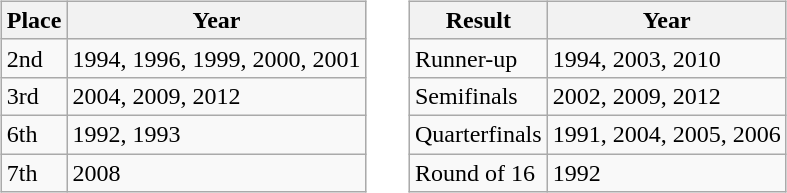<table>
<tr>
<td width="50%"><br><table class="wikitable">
<tr>
<th>Place</th>
<th>Year</th>
</tr>
<tr>
<td>2nd</td>
<td>1994, 1996, 1999, 2000, 2001</td>
</tr>
<tr>
<td>3rd</td>
<td>2004, 2009, 2012</td>
</tr>
<tr>
<td>6th</td>
<td>1992, 1993</td>
</tr>
<tr>
<td>7th</td>
<td>2008</td>
</tr>
</table>
</td>
<td><br><table class="wikitable">
<tr>
<th>Result</th>
<th>Year</th>
</tr>
<tr>
<td>Runner-up</td>
<td>1994, 2003, 2010</td>
</tr>
<tr>
<td>Semifinals</td>
<td>2002, 2009, 2012</td>
</tr>
<tr>
<td>Quarterfinals</td>
<td>1991, 2004, 2005, 2006</td>
</tr>
<tr>
<td>Round of 16</td>
<td>1992</td>
</tr>
</table>
</td>
</tr>
</table>
